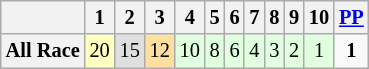<table class="wikitable" style="font-size: 85%;">
<tr>
<th></th>
<th>1</th>
<th>2</th>
<th>3</th>
<th>4</th>
<th>5</th>
<th>6</th>
<th>7</th>
<th>8</th>
<th>9</th>
<th>10</th>
<th><a href='#'>PP</a></th>
</tr>
<tr align="center">
<th>All Race</th>
<td style="background:#FFFFBF;">20</td>
<td style="background:#DFDFDF;">15</td>
<td style="background:#FFDF9F;">12</td>
<td style="background:#DFFFDF;">10</td>
<td style="background:#DFFFDF;">8</td>
<td style="background:#DFFFDF;">6</td>
<td style="background:#DFFFDF;">4</td>
<td style="background:#DFFFDF;">3</td>
<td style="background:#DFFFDF;">2</td>
<td style="background:#DFFFDF;">1</td>
<td><strong>1</strong></td>
</tr>
</table>
